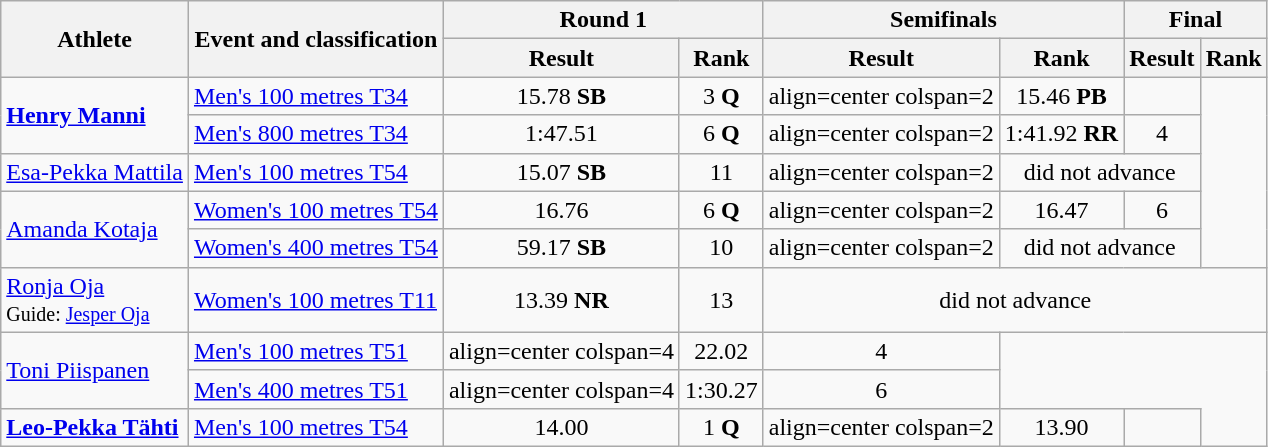<table class=wikitable>
<tr>
<th rowspan="2">Athlete</th>
<th rowspan="2">Event and classification</th>
<th colspan="2">Round 1</th>
<th colspan="2">Semifinals</th>
<th colspan="2">Final</th>
</tr>
<tr>
<th>Result</th>
<th>Rank</th>
<th>Result</th>
<th>Rank</th>
<th>Result</th>
<th>Rank</th>
</tr>
<tr>
<td rowspan=2><strong><a href='#'>Henry Manni</a></strong></td>
<td><a href='#'>Men's 100 metres T34</a></td>
<td align=center>15.78 <strong>SB</strong></td>
<td align=center>3 <strong>Q</strong></td>
<td>align=center colspan=2 </td>
<td align=center>15.46 <strong>PB</strong></td>
<td align=center></td>
</tr>
<tr>
<td><a href='#'>Men's 800 metres T34</a></td>
<td align=center>1:47.51</td>
<td align=center>6 <strong>Q</strong></td>
<td>align=center colspan=2 </td>
<td align=center>1:41.92 <strong>RR</strong></td>
<td align=center>4</td>
</tr>
<tr>
<td><a href='#'>Esa-Pekka Mattila</a></td>
<td><a href='#'>Men's 100 metres T54</a></td>
<td align=center>15.07 <strong>SB</strong></td>
<td align=center>11</td>
<td>align=center colspan=2 </td>
<td align=center colspan=2>did not advance</td>
</tr>
<tr>
<td rowspan=2><a href='#'>Amanda Kotaja</a></td>
<td><a href='#'>Women's 100 metres T54</a></td>
<td align=center>16.76</td>
<td align=center>6 <strong>Q</strong></td>
<td>align=center colspan=2 </td>
<td align=center>16.47</td>
<td align=center>6</td>
</tr>
<tr>
<td><a href='#'>Women's 400 metres T54</a></td>
<td align=center>59.17 <strong>SB</strong></td>
<td align=center>10</td>
<td>align=center colspan=2 </td>
<td align=center colspan=2>did not advance</td>
</tr>
<tr>
<td><a href='#'>Ronja Oja</a><br><small>Guide: <a href='#'>Jesper Oja</a></small></td>
<td><a href='#'>Women's 100 metres T11</a></td>
<td align=center>13.39 <strong>NR</strong></td>
<td align=center>13</td>
<td align=center colspan=4>did not advance</td>
</tr>
<tr>
<td rowspan=2><a href='#'>Toni Piispanen</a></td>
<td><a href='#'>Men's 100 metres T51</a></td>
<td>align=center colspan=4 </td>
<td align=center>22.02</td>
<td align=center>4</td>
</tr>
<tr>
<td><a href='#'>Men's 400 metres T51</a></td>
<td>align=center colspan=4 </td>
<td align=center>1:30.27</td>
<td align=center>6</td>
</tr>
<tr>
<td><strong><a href='#'>Leo-Pekka Tähti</a></strong></td>
<td><a href='#'>Men's 100 metres T54</a></td>
<td align=center>14.00</td>
<td align=center>1 <strong>Q</strong></td>
<td>align=center colspan=2 </td>
<td align=center>13.90</td>
<td align=center></td>
</tr>
</table>
